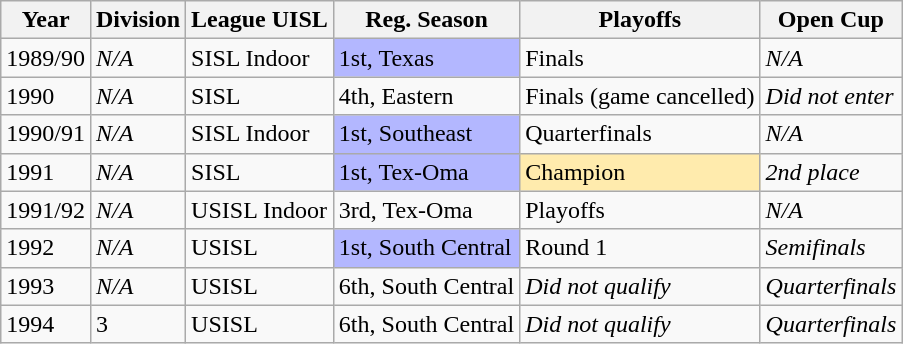<table class="wikitable">
<tr>
<th>Year</th>
<th>Division</th>
<th>League UISL</th>
<th>Reg. Season</th>
<th>Playoffs</th>
<th>Open Cup</th>
</tr>
<tr>
<td>1989/90</td>
<td><em>N/A</em></td>
<td>SISL Indoor</td>
<td bgcolor=B3B7FF>1st, Texas</td>
<td>Finals</td>
<td><em>N/A</em></td>
</tr>
<tr>
<td>1990</td>
<td><em>N/A</em></td>
<td>SISL</td>
<td>4th, Eastern</td>
<td>Finals (game cancelled)</td>
<td><em>Did not enter</em></td>
</tr>
<tr>
<td>1990/91</td>
<td><em>N/A</em></td>
<td>SISL Indoor</td>
<td bgcolor=B3B7FF>1st, Southeast</td>
<td>Quarterfinals</td>
<td><em>N/A</em></td>
</tr>
<tr>
<td>1991</td>
<td><em>N/A</em></td>
<td>SISL</td>
<td bgcolor=B3B7FF>1st, Tex-Oma</td>
<td bgcolor=FFEBAD>Champion</td>
<td><em>2nd place</em></td>
</tr>
<tr>
<td>1991/92</td>
<td><em>N/A</em></td>
<td>USISL Indoor</td>
<td>3rd, Tex-Oma</td>
<td>Playoffs</td>
<td><em>N/A</em></td>
</tr>
<tr>
<td>1992</td>
<td><em>N/A</em></td>
<td>USISL</td>
<td bgcolor=B3B7FF>1st, South Central</td>
<td>Round 1</td>
<td><em>Semifinals</em></td>
</tr>
<tr>
<td>1993</td>
<td><em>N/A</em></td>
<td>USISL</td>
<td>6th, South Central</td>
<td><em>Did not qualify</em></td>
<td><em>Quarterfinals</em></td>
</tr>
<tr>
<td>1994</td>
<td>3</td>
<td>USISL</td>
<td>6th, South Central</td>
<td><em>Did not qualify</em></td>
<td><em>Quarterfinals</em></td>
</tr>
</table>
